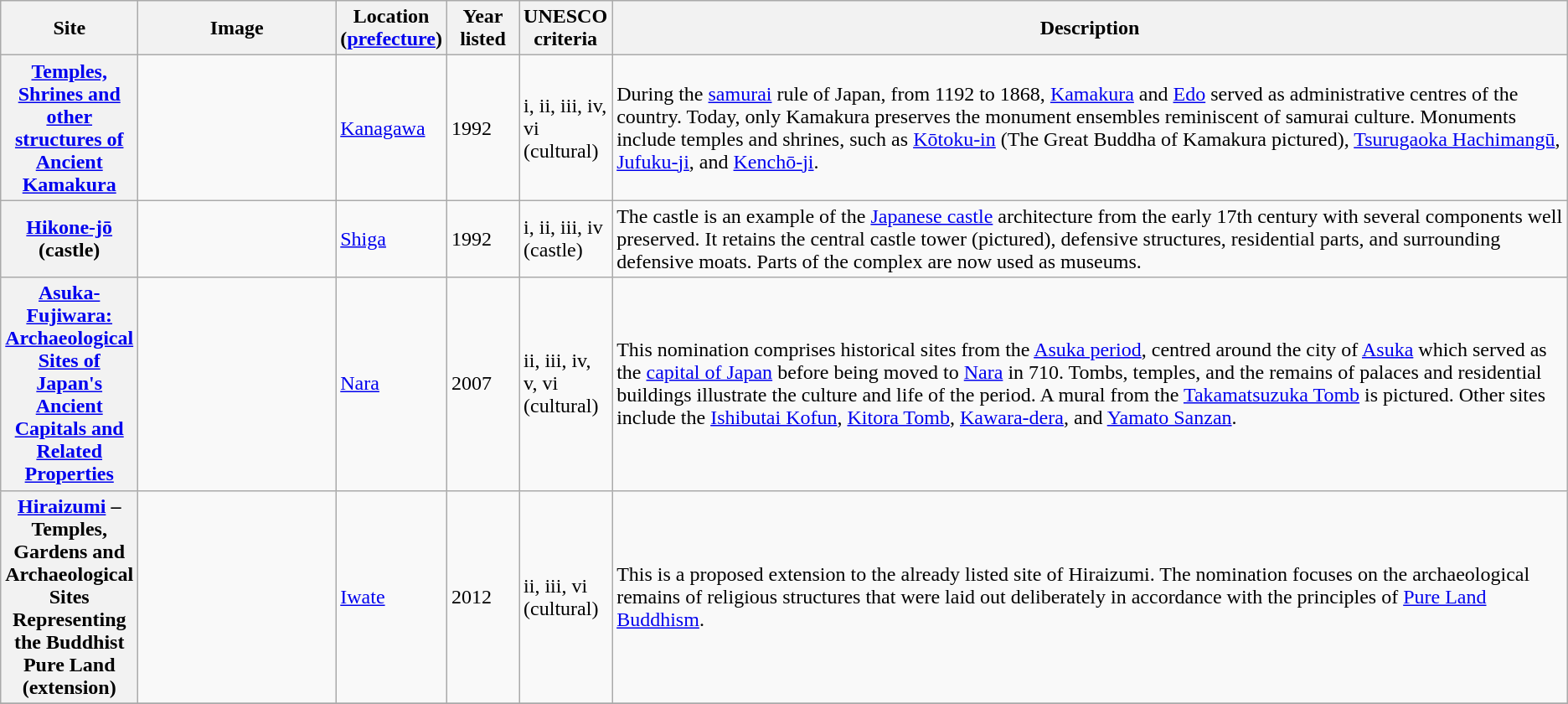<table class="wikitable sortable plainrowheaders">
<tr>
<th style="width:100px;" scope="col">Site</th>
<th class="unsortable" style="width:150px;" scope="col">Image</th>
<th style="width:80px;" scope="col">Location (<a href='#'>prefecture</a>)</th>
<th style="width:50px;" scope="col">Year listed</th>
<th style="width:60px;" scope="col">UNESCO criteria</th>
<th scope="col" class="unsortable">Description</th>
</tr>
<tr>
<th scope="row"><a href='#'>Temples, Shrines and other structures of Ancient Kamakura</a></th>
<td></td>
<td><a href='#'>Kanagawa</a></td>
<td>1992</td>
<td>i, ii, iii, iv, vi (cultural)</td>
<td>During the <a href='#'>samurai</a> rule of Japan, from 1192 to 1868, <a href='#'>Kamakura</a> and <a href='#'>Edo</a> served as administrative centres of the country. Today, only Kamakura preserves the monument ensembles reminiscent of samurai culture. Monuments include temples and shrines, such as <a href='#'>Kōtoku-in</a> (The Great Buddha of Kamakura pictured), <a href='#'>Tsurugaoka Hachimangū</a>, <a href='#'>Jufuku-ji</a>, and <a href='#'>Kenchō-ji</a>.</td>
</tr>
<tr>
<th scope="row"><a href='#'>Hikone-jō</a> (castle)</th>
<td></td>
<td><a href='#'>Shiga</a></td>
<td>1992</td>
<td>i, ii, iii, iv (castle)</td>
<td>The castle is an example of the <a href='#'>Japanese castle</a> architecture from the early 17th century with several components well preserved. It retains the central castle tower (pictured), defensive structures, residential parts, and surrounding defensive moats. Parts of the complex are now used as museums.</td>
</tr>
<tr>
<th scope="row"><a href='#'>Asuka-Fujiwara: Archaeological Sites of Japan's Ancient Capitals and Related Properties</a></th>
<td></td>
<td><a href='#'>Nara</a></td>
<td>2007</td>
<td>ii, iii, iv, v, vi (cultural)</td>
<td>This nomination comprises historical sites from the <a href='#'>Asuka period</a>, centred around the city of <a href='#'>Asuka</a> which served as the <a href='#'>capital of Japan</a> before being moved to <a href='#'>Nara</a> in 710. Tombs, temples, and the remains of palaces and residential buildings illustrate the culture and life of the period. A mural from the <a href='#'>Takamatsuzuka Tomb</a> is pictured. Other sites include the <a href='#'>Ishibutai Kofun</a>, <a href='#'>Kitora Tomb</a>, <a href='#'>Kawara-dera</a>, and <a href='#'>Yamato Sanzan</a>.</td>
</tr>
<tr>
<th scope="row"><a href='#'>Hiraizumi</a> – Temples, Gardens and Archaeological Sites Representing the Buddhist Pure Land (extension)</th>
<td></td>
<td><a href='#'>Iwate</a></td>
<td>2012</td>
<td>ii, iii, vi (cultural)</td>
<td>This is a proposed extension to the already listed site of Hiraizumi. The nomination focuses on the archaeological remains of religious structures that were laid out deliberately in accordance with the principles of <a href='#'>Pure Land Buddhism</a>.</td>
</tr>
<tr>
</tr>
</table>
